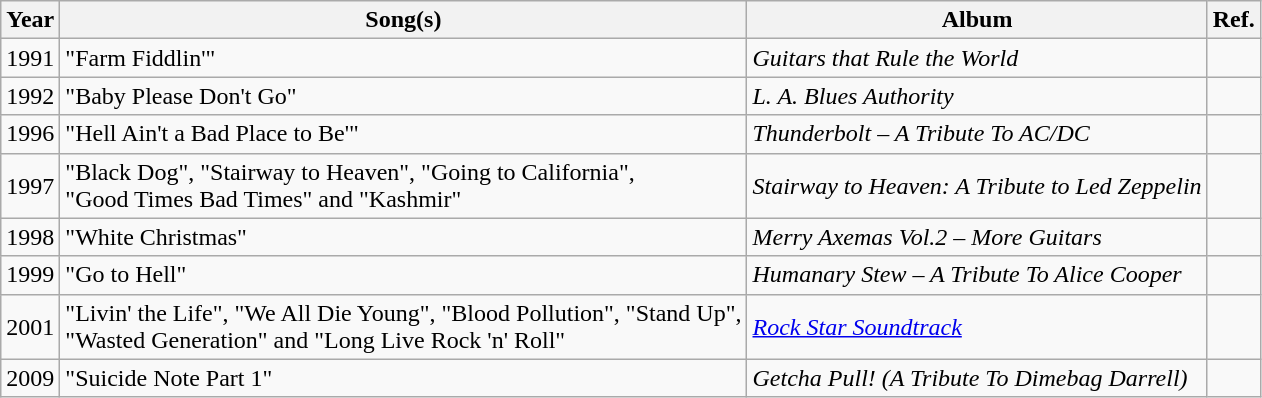<table class="wikitable" border="1">
<tr>
<th>Year</th>
<th>Song(s)</th>
<th>Album</th>
<th>Ref.</th>
</tr>
<tr>
<td>1991</td>
<td>"Farm Fiddlin'"</td>
<td><em>Guitars that Rule the World</em></td>
<td></td>
</tr>
<tr>
<td>1992</td>
<td>"Baby Please Don't Go"</td>
<td><em>L. A. Blues Authority</em></td>
<td></td>
</tr>
<tr>
<td>1996</td>
<td>"Hell Ain't a Bad Place to Be'"</td>
<td><em>Thunderbolt – A Tribute To AC/DC</em></td>
<td></td>
</tr>
<tr>
<td>1997</td>
<td>"Black Dog", "Stairway to Heaven", "Going to California",<br>"Good Times Bad Times" and "Kashmir"</td>
<td><em>Stairway to Heaven: A Tribute to Led Zeppelin</em></td>
<td></td>
</tr>
<tr>
<td>1998</td>
<td>"White Christmas"</td>
<td><em>Merry Axemas Vol.2 – More Guitars</em></td>
<td></td>
</tr>
<tr>
<td>1999</td>
<td>"Go to Hell"</td>
<td><em>Humanary Stew – A Tribute To Alice Cooper</em></td>
<td></td>
</tr>
<tr>
<td>2001</td>
<td>"Livin' the Life", "We All Die Young", "Blood Pollution", "Stand Up",<br>"Wasted Generation" and "Long Live Rock 'n' Roll"</td>
<td><em><a href='#'>Rock Star Soundtrack</a></em></td>
<td></td>
</tr>
<tr>
<td>2009</td>
<td>"Suicide Note Part 1"</td>
<td><em>Getcha Pull! (A Tribute To Dimebag Darrell)</em></td>
<td></td>
</tr>
</table>
